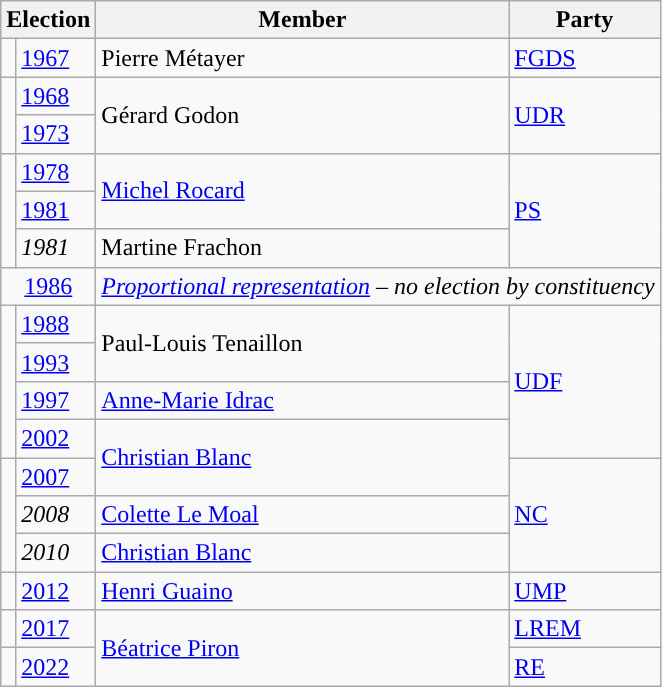<table class="wikitable">
<tr>
<th colspan=2>Election</th>
<th>Member</th>
<th>Party</th>
</tr>
<tr>
<td style="color:inherit;background-color: "></td>
<td><a href='#'>1967</a></td>
<td>Pierre Métayer</td>
<td><a href='#'>FGDS</a></td>
</tr>
<tr>
<td rowspan="2" style="color:inherit;background-color: "></td>
<td><a href='#'>1968</a></td>
<td rowspan="2">Gérard Godon</td>
<td rowspan="2"><a href='#'>UDR</a></td>
</tr>
<tr>
<td><a href='#'>1973</a></td>
</tr>
<tr>
<td rowspan="3" style="color:inherit;background-color: "></td>
<td><a href='#'>1978</a></td>
<td rowspan="2"><a href='#'>Michel Rocard</a></td>
<td rowspan="3"><a href='#'>PS</a></td>
</tr>
<tr>
<td><a href='#'>1981</a></td>
</tr>
<tr>
<td><em>1981</em></td>
<td>Martine Frachon</td>
</tr>
<tr>
<td colspan=2 align="center"><a href='#'>1986</a></td>
<td colspan=2><em><a href='#'>Proportional representation</a> – no election by constituency</em></td>
</tr>
<tr>
<td rowspan="4" style="color:inherit;background-color: "></td>
<td><a href='#'>1988</a></td>
<td rowspan="2">Paul-Louis Tenaillon</td>
<td rowspan="4"><a href='#'>UDF</a></td>
</tr>
<tr>
<td><a href='#'>1993</a></td>
</tr>
<tr>
<td><a href='#'>1997</a></td>
<td><a href='#'>Anne-Marie Idrac</a></td>
</tr>
<tr>
<td><a href='#'>2002</a></td>
<td rowspan="2"><a href='#'>Christian Blanc</a></td>
</tr>
<tr>
<td rowspan="3" style="color:inherit;background-color: "></td>
<td><a href='#'>2007</a></td>
<td rowspan="3"><a href='#'>NC</a></td>
</tr>
<tr>
<td><em>2008</em></td>
<td><a href='#'>Colette Le Moal</a></td>
</tr>
<tr>
<td><em>2010</em></td>
<td><a href='#'>Christian Blanc</a></td>
</tr>
<tr>
<td style="color:inherit;background-color: "></td>
<td><a href='#'>2012</a></td>
<td><a href='#'>Henri Guaino</a></td>
<td><a href='#'>UMP</a></td>
</tr>
<tr>
<td style="color:inherit;background-color: "></td>
<td><a href='#'>2017</a></td>
<td rowspan="2"><a href='#'>Béatrice Piron</a></td>
<td><a href='#'>LREM</a></td>
</tr>
<tr>
<td style="color:inherit;background-color: "></td>
<td><a href='#'>2022</a></td>
<td><a href='#'>RE</a></td>
</tr>
</table>
